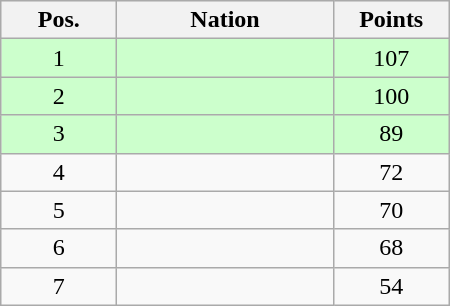<table class="wikitable gauche" cellspacing="1" style="width:300px;">
<tr style="background:#efefef; text-align:center;">
<th style="width:70px;">Pos.</th>
<th>Nation</th>
<th style="width:70px;">Points</th>
</tr>
<tr style="vertical-align:top; text-align:center; background:#ccffcc;">
<td>1</td>
<td style="text-align:left;"></td>
<td>107</td>
</tr>
<tr style="vertical-align:top; text-align:center; background:#ccffcc;">
<td>2</td>
<td style="text-align:left;"></td>
<td>100</td>
</tr>
<tr style="vertical-align:top; text-align:center; background:#ccffcc;">
<td>3</td>
<td style="text-align:left;"></td>
<td>89</td>
</tr>
<tr style="vertical-align:top; text-align:center;">
<td>4</td>
<td style="text-align:left;"></td>
<td>72</td>
</tr>
<tr style="vertical-align:top; text-align:center;">
<td>5</td>
<td style="text-align:left;"></td>
<td>70</td>
</tr>
<tr style="vertical-align:top; text-align:center;">
<td>6</td>
<td style="text-align:left;"></td>
<td>68</td>
</tr>
<tr style="vertical-align:top; text-align:center;">
<td>7</td>
<td style="text-align:left;"></td>
<td>54</td>
</tr>
</table>
